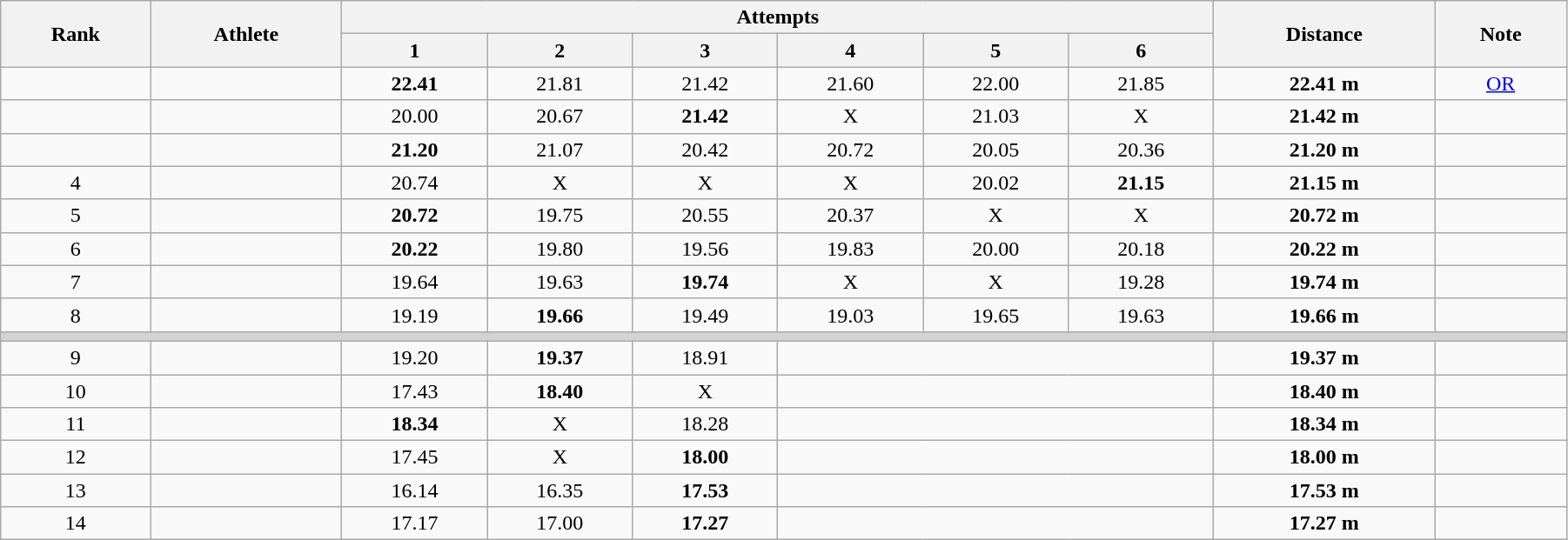<table class="wikitable" style=" text-align:center;" width="95%">
<tr>
<th rowspan="2">Rank</th>
<th rowspan="2">Athlete</th>
<th colspan="6">Attempts</th>
<th rowspan="2">Distance</th>
<th rowspan="2">Note</th>
</tr>
<tr>
<th>1</th>
<th>2</th>
<th>3</th>
<th>4</th>
<th>5</th>
<th>6</th>
</tr>
<tr>
<td></td>
<td align=left></td>
<td><strong>22.41</strong></td>
<td>21.81</td>
<td>21.42</td>
<td>21.60</td>
<td>22.00</td>
<td>21.85</td>
<td><strong>22.41 m </strong></td>
<td><a href='#'>OR</a></td>
</tr>
<tr>
<td></td>
<td align=left></td>
<td>20.00</td>
<td>20.67</td>
<td><strong>21.42</strong></td>
<td>X</td>
<td>21.03</td>
<td>X</td>
<td><strong>21.42 m </strong></td>
<td></td>
</tr>
<tr>
<td></td>
<td align=left></td>
<td><strong>21.20</strong></td>
<td>21.07</td>
<td>20.42</td>
<td>20.72</td>
<td>20.05</td>
<td>20.36</td>
<td><strong>21.20 m </strong></td>
<td></td>
</tr>
<tr>
<td>4</td>
<td align=left></td>
<td>20.74</td>
<td>X</td>
<td>X</td>
<td>X</td>
<td>20.02</td>
<td><strong>21.15</strong></td>
<td><strong>21.15 m </strong></td>
<td></td>
</tr>
<tr>
<td>5</td>
<td align=left></td>
<td><strong>20.72</strong></td>
<td>19.75</td>
<td>20.55</td>
<td>20.37</td>
<td>X</td>
<td>X</td>
<td><strong>20.72 m </strong></td>
<td></td>
</tr>
<tr>
<td>6</td>
<td align=left></td>
<td><strong>20.22</strong></td>
<td>19.80</td>
<td>19.56</td>
<td>19.83</td>
<td>20.00</td>
<td>20.18</td>
<td><strong>20.22 m </strong></td>
<td></td>
</tr>
<tr>
<td>7</td>
<td align=left></td>
<td>19.64</td>
<td>19.63</td>
<td><strong>19.74</strong></td>
<td>X</td>
<td>X</td>
<td>19.28</td>
<td><strong>19.74 m </strong></td>
<td></td>
</tr>
<tr>
<td>8</td>
<td align=left></td>
<td>19.19</td>
<td><strong>19.66</strong></td>
<td>19.49</td>
<td>19.03</td>
<td>19.65</td>
<td>19.63</td>
<td><strong>19.66 m </strong></td>
<td></td>
</tr>
<tr>
<td colspan=10 bgcolor=lightgray></td>
</tr>
<tr>
<td>9</td>
<td align=left></td>
<td>19.20</td>
<td><strong>19.37</strong></td>
<td>18.91</td>
<td colspan=3></td>
<td><strong>19.37 m </strong></td>
<td></td>
</tr>
<tr>
<td>10</td>
<td align=left></td>
<td>17.43</td>
<td><strong>18.40</strong></td>
<td>X</td>
<td colspan=3></td>
<td><strong>18.40 m </strong></td>
<td></td>
</tr>
<tr>
<td>11</td>
<td align=left></td>
<td><strong>18.34</strong></td>
<td>X</td>
<td>18.28</td>
<td colspan=3></td>
<td><strong>18.34 m </strong></td>
<td></td>
</tr>
<tr>
<td>12</td>
<td align=left></td>
<td>17.45</td>
<td>X</td>
<td><strong>18.00</strong></td>
<td colspan="3"></td>
<td><strong>18.00 m </strong></td>
<td></td>
</tr>
<tr>
<td>13</td>
<td align=left></td>
<td>16.14</td>
<td>16.35</td>
<td><strong>17.53</strong></td>
<td colspan="3"></td>
<td><strong>17.53 m </strong></td>
<td></td>
</tr>
<tr>
<td>14</td>
<td align=left></td>
<td>17.17</td>
<td>17.00</td>
<td><strong>17.27</strong></td>
<td colspan="3"></td>
<td><strong>17.27 m </strong></td>
<td></td>
</tr>
</table>
